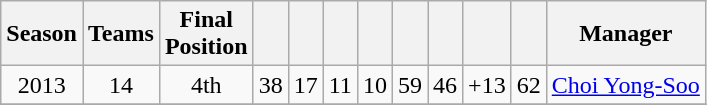<table class="wikitable" style="text-align:center">
<tr>
<th>Season</th>
<th>Teams</th>
<th>Final<br>Position</th>
<th></th>
<th></th>
<th></th>
<th></th>
<th></th>
<th></th>
<th></th>
<th></th>
<th>Manager</th>
</tr>
<tr>
<td>2013</td>
<td>14</td>
<td>4th</td>
<td>38</td>
<td>17</td>
<td>11</td>
<td>10</td>
<td>59</td>
<td>46</td>
<td align=right>+13</td>
<td>62</td>
<td align=left> <a href='#'>Choi Yong-Soo</a></td>
</tr>
<tr>
</tr>
</table>
